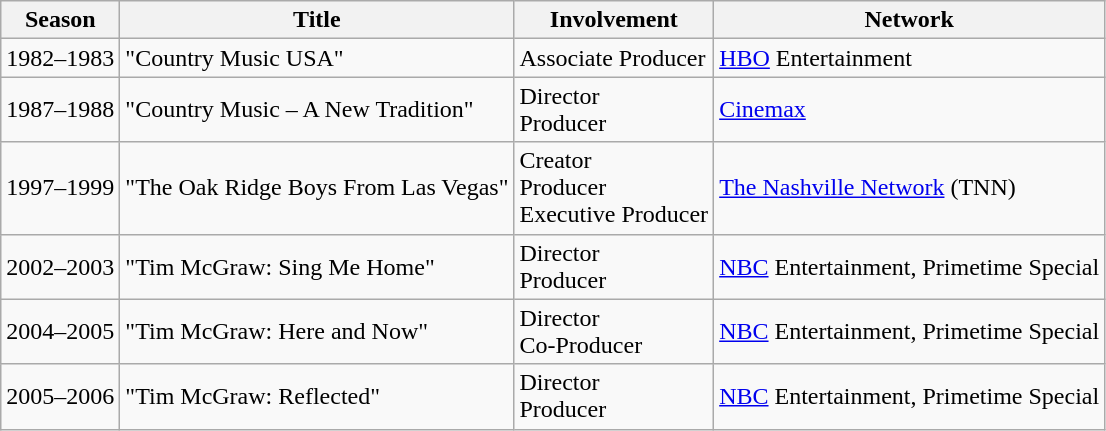<table class="wikitable">
<tr>
<th>Season</th>
<th>Title</th>
<th>Involvement</th>
<th>Network</th>
</tr>
<tr>
<td>1982–1983</td>
<td>"Country Music USA"</td>
<td>Associate Producer</td>
<td><a href='#'>HBO</a> Entertainment</td>
</tr>
<tr>
<td>1987–1988</td>
<td>"Country Music – A New Tradition"</td>
<td>Director<br>Producer</td>
<td><a href='#'>Cinemax</a></td>
</tr>
<tr>
<td>1997–1999</td>
<td>"The Oak Ridge Boys From Las Vegas"</td>
<td>Creator<br>Producer<br>Executive Producer</td>
<td><a href='#'>The Nashville Network</a> (TNN)</td>
</tr>
<tr>
<td>2002–2003</td>
<td>"Tim McGraw: Sing Me Home"</td>
<td>Director<br>Producer</td>
<td><a href='#'>NBC</a> Entertainment, Primetime Special</td>
</tr>
<tr>
<td>2004–2005</td>
<td>"Tim McGraw: Here and Now"</td>
<td>Director<br>Co-Producer</td>
<td><a href='#'>NBC</a> Entertainment, Primetime Special</td>
</tr>
<tr>
<td>2005–2006</td>
<td>"Tim McGraw: Reflected"</td>
<td>Director<br>Producer</td>
<td><a href='#'>NBC</a> Entertainment, Primetime Special</td>
</tr>
</table>
